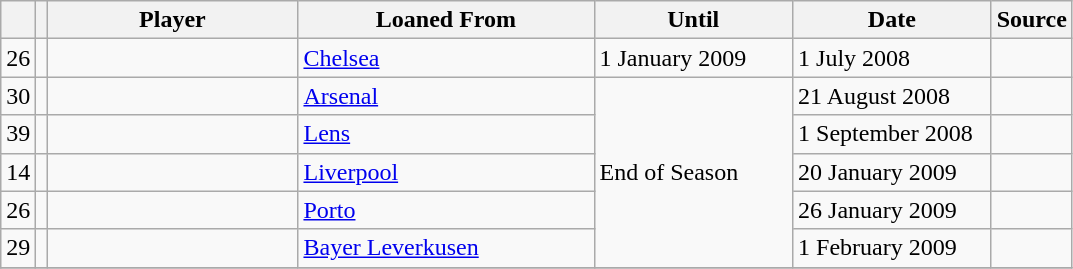<table class="wikitable plainrowheaders sortable">
<tr>
<th></th>
<th></th>
<th scope=col; style="width: 160px;">Player</th>
<th scope=col; style="width: 190px;">Loaned From</th>
<th scope=col; style="width: 125px;">Until</th>
<th scope=col; style="width: 125px;">Date</th>
<th scope=col>Source</th>
</tr>
<tr>
<td align=center>26</td>
<td align=center></td>
<td></td>
<td> <a href='#'>Chelsea</a></td>
<td>1 January 2009</td>
<td>1 July 2008</td>
<td></td>
</tr>
<tr>
<td align=center>30</td>
<td align=center></td>
<td></td>
<td> <a href='#'>Arsenal</a></td>
<td rowspan="5">End of Season</td>
<td>21 August 2008</td>
<td></td>
</tr>
<tr>
<td align=center>39</td>
<td align=center></td>
<td></td>
<td> <a href='#'>Lens</a></td>
<td>1 September 2008</td>
<td></td>
</tr>
<tr>
<td align=center>14</td>
<td align=center></td>
<td></td>
<td> <a href='#'>Liverpool</a></td>
<td>20 January 2009</td>
<td></td>
</tr>
<tr>
<td align=center>26</td>
<td align=center></td>
<td></td>
<td> <a href='#'>Porto</a></td>
<td>26 January 2009</td>
<td></td>
</tr>
<tr>
<td align=center>29</td>
<td align=center></td>
<td></td>
<td> <a href='#'>Bayer Leverkusen</a></td>
<td>1 February 2009</td>
<td></td>
</tr>
<tr>
</tr>
</table>
